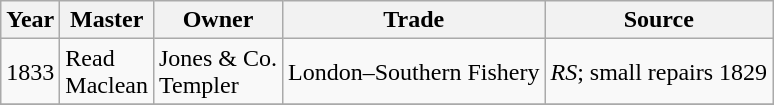<table class=" wikitable">
<tr>
<th>Year</th>
<th>Master</th>
<th>Owner</th>
<th>Trade</th>
<th>Source</th>
</tr>
<tr>
<td>1833</td>
<td>Read<br>Maclean</td>
<td>Jones & Co.<br>Templer</td>
<td>London–Southern Fishery</td>
<td><em>RS</em>; small repairs 1829</td>
</tr>
<tr>
</tr>
</table>
